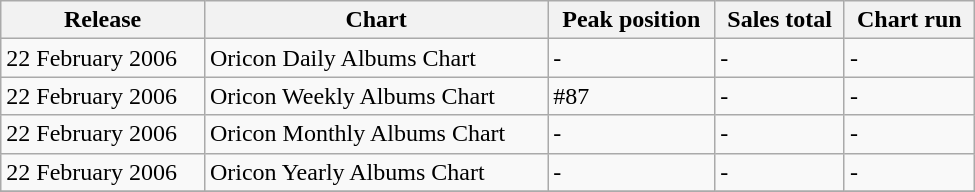<table class="wikitable" width="650px">
<tr>
<th align="left">Release</th>
<th align="left">Chart</th>
<th align="left">Peak position</th>
<th align="left">Sales total</th>
<th align="left">Chart run</th>
</tr>
<tr>
<td align="left">22 February 2006</td>
<td align="left">Oricon Daily Albums Chart</td>
<td align="left">-</td>
<td align="left">-</td>
<td align="left">-</td>
</tr>
<tr>
<td align="left">22 February 2006</td>
<td align="left">Oricon Weekly Albums Chart</td>
<td align="left">#87</td>
<td align="left">-</td>
<td align="left">-</td>
</tr>
<tr>
<td align="left">22 February 2006</td>
<td align="left">Oricon Monthly Albums Chart</td>
<td align="left">-</td>
<td align="left">-</td>
<td align="left">-</td>
</tr>
<tr>
<td align="left">22 February 2006</td>
<td align="left">Oricon Yearly Albums Chart</td>
<td align="left">-</td>
<td align="left">-</td>
<td align="left">-</td>
</tr>
<tr>
</tr>
</table>
